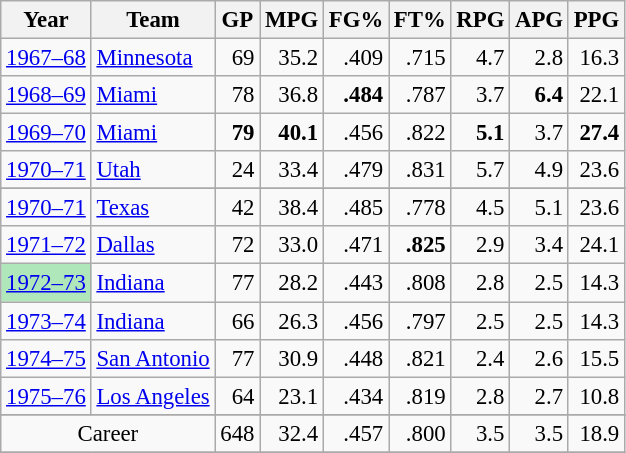<table class="wikitable sortable" style="font-size:95%; text-align:right;">
<tr>
<th>Year</th>
<th>Team</th>
<th>GP</th>
<th>MPG</th>
<th>FG%</th>
<th>FT%</th>
<th>RPG</th>
<th>APG</th>
<th>PPG</th>
</tr>
<tr>
<td style="text-align:left;"><a href='#'>1967–68</a></td>
<td style="text-align:left;"><a href='#'>Minnesota</a></td>
<td>69</td>
<td>35.2</td>
<td>.409</td>
<td>.715</td>
<td>4.7</td>
<td>2.8</td>
<td>16.3</td>
</tr>
<tr>
<td style="text-align:left;"><a href='#'>1968–69</a></td>
<td style="text-align:left;"><a href='#'>Miami</a></td>
<td>78</td>
<td>36.8</td>
<td><strong>.484</strong></td>
<td>.787</td>
<td>3.7</td>
<td><strong>6.4</strong></td>
<td>22.1</td>
</tr>
<tr>
<td style="text-align:left;"><a href='#'>1969–70</a></td>
<td style="text-align:left;"><a href='#'>Miami</a></td>
<td><strong>79</strong></td>
<td><strong>40.1</strong></td>
<td>.456</td>
<td>.822</td>
<td><strong>5.1</strong></td>
<td>3.7</td>
<td><strong>27.4</strong></td>
</tr>
<tr>
<td style="text-align:left;"><a href='#'>1970–71</a></td>
<td style="text-align:left;"><a href='#'>Utah</a></td>
<td>24</td>
<td>33.4</td>
<td>.479</td>
<td>.831</td>
<td>5.7</td>
<td>4.9</td>
<td>23.6</td>
</tr>
<tr>
</tr>
<tr>
<td style="text-align:left;"><a href='#'>1970–71</a></td>
<td style="text-align:left;"><a href='#'>Texas</a></td>
<td>42</td>
<td>38.4</td>
<td>.485</td>
<td>.778</td>
<td>4.5</td>
<td>5.1</td>
<td>23.6</td>
</tr>
<tr>
<td style="text-align:left;"><a href='#'>1971–72</a></td>
<td style="text-align:left;"><a href='#'>Dallas</a></td>
<td>72</td>
<td>33.0</td>
<td>.471</td>
<td><strong>.825</strong></td>
<td>2.9</td>
<td>3.4</td>
<td>24.1</td>
</tr>
<tr>
<td style="text-align:left;background:#afe6ba;"><a href='#'>1972–73</a></td>
<td style="text-align:left;"><a href='#'>Indiana</a></td>
<td>77</td>
<td>28.2</td>
<td>.443</td>
<td>.808</td>
<td>2.8</td>
<td>2.5</td>
<td>14.3</td>
</tr>
<tr>
<td style="text-align:left;"><a href='#'>1973–74</a></td>
<td style="text-align:left;"><a href='#'>Indiana</a></td>
<td>66</td>
<td>26.3</td>
<td>.456</td>
<td>.797</td>
<td>2.5</td>
<td>2.5</td>
<td>14.3</td>
</tr>
<tr>
<td style="text-align:left;"><a href='#'>1974–75</a></td>
<td style="text-align:left;"><a href='#'>San Antonio</a></td>
<td>77</td>
<td>30.9</td>
<td>.448</td>
<td>.821</td>
<td>2.4</td>
<td>2.6</td>
<td>15.5</td>
</tr>
<tr>
<td style="text-align:left;"><a href='#'>1975–76</a></td>
<td style="text-align:left;"><a href='#'>Los Angeles</a></td>
<td>64</td>
<td>23.1</td>
<td>.434</td>
<td>.819</td>
<td>2.8</td>
<td>2.7</td>
<td>10.8</td>
</tr>
<tr>
</tr>
<tr class="sortbottom">
<td style="text-align:center;" colspan="2">Career</td>
<td>648</td>
<td>32.4</td>
<td>.457</td>
<td>.800</td>
<td>3.5</td>
<td>3.5</td>
<td>18.9</td>
</tr>
<tr>
</tr>
</table>
